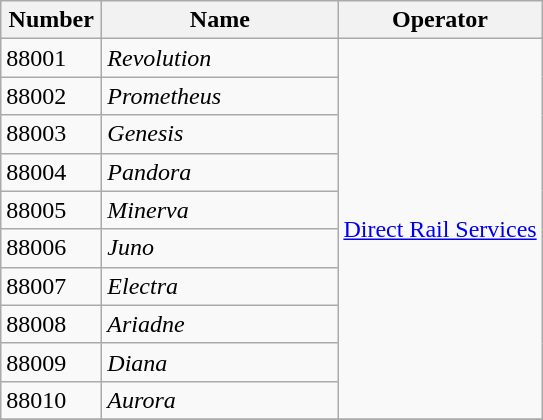<table class="wikitable">
<tr>
<th width="60">Number</th>
<th width="150">Name</th>
<th>Operator</th>
</tr>
<tr>
<td>88001</td>
<td><em>Revolution</em></td>
<td rowspan="10"><a href='#'>Direct Rail Services</a></td>
</tr>
<tr>
<td>88002</td>
<td><em>Prometheus</em></td>
</tr>
<tr>
<td>88003</td>
<td><em>Genesis</em></td>
</tr>
<tr>
<td>88004</td>
<td><em>Pandora</em></td>
</tr>
<tr>
<td>88005</td>
<td><em>Minerva</em></td>
</tr>
<tr>
<td>88006</td>
<td><em>Juno</em></td>
</tr>
<tr>
<td>88007</td>
<td><em>Electra</em></td>
</tr>
<tr>
<td>88008</td>
<td><em>Ariadne</em></td>
</tr>
<tr>
<td>88009</td>
<td><em>Diana</em></td>
</tr>
<tr>
<td>88010</td>
<td><em>Aurora</em></td>
</tr>
<tr>
</tr>
</table>
